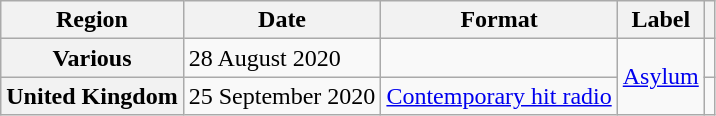<table class="wikitable plainrowheaders">
<tr>
<th scope="col">Region</th>
<th scope="col">Date</th>
<th scope="col">Format</th>
<th scope="col">Label</th>
<th scope="col"></th>
</tr>
<tr>
<th scope="row">Various</th>
<td>28 August 2020</td>
<td></td>
<td rowspan="2"><a href='#'>Asylum</a></td>
<td></td>
</tr>
<tr>
<th scope="row">United Kingdom</th>
<td>25 September 2020</td>
<td><a href='#'>Contemporary hit radio</a></td>
<td></td>
</tr>
</table>
